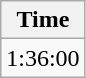<table class="wikitable" border="1" align="upright">
<tr>
<th>Time</th>
</tr>
<tr>
<td>1:36:00</td>
</tr>
</table>
